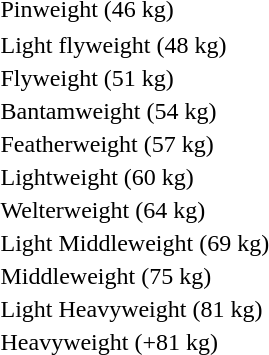<table>
<tr>
<td rowspan=2>Pinweight (46 kg)</td>
<td rowspan=2></td>
<td rowspan=2></td>
<td></td>
</tr>
<tr>
<td></td>
</tr>
<tr>
</tr>
<tr>
<td rowspan=2>Light flyweight (48 kg)</td>
<td rowspan=2></td>
<td rowspan=2></td>
<td></td>
</tr>
<tr>
<td></td>
</tr>
<tr>
<td rowspan=2>Flyweight (51 kg)</td>
<td rowspan=2></td>
<td rowspan=2></td>
<td></td>
</tr>
<tr>
<td></td>
</tr>
<tr>
<td rowspan=2>Bantamweight (54 kg)</td>
<td rowspan=2></td>
<td rowspan=2></td>
<td></td>
</tr>
<tr>
<td></td>
</tr>
<tr>
<td rowspan=2>Featherweight (57 kg)</td>
<td rowspan=2></td>
<td rowspan=2></td>
<td></td>
</tr>
<tr>
<td></td>
</tr>
<tr>
<td rowspan=2>Lightweight (60 kg)</td>
<td rowspan=2></td>
<td rowspan=2></td>
<td></td>
</tr>
<tr>
<td></td>
</tr>
<tr>
<td rowspan=2>Welterweight (64 kg)</td>
<td rowspan=2></td>
<td rowspan=2></td>
<td></td>
</tr>
<tr>
<td></td>
</tr>
<tr>
<td rowspan=2>Light Middleweight (69 kg)</td>
<td rowspan=2></td>
<td rowspan=2></td>
<td></td>
</tr>
<tr>
<td></td>
</tr>
<tr>
<td rowspan=2>Middleweight (75 kg)<br></td>
<td rowspan=2></td>
<td rowspan=2></td>
<td></td>
</tr>
<tr>
<td></td>
</tr>
<tr>
<td rowspan=2>Light Heavyweight (81 kg)<br></td>
<td rowspan=2></td>
<td rowspan=2></td>
<td></td>
</tr>
<tr>
<td></td>
</tr>
<tr>
<td rowspan=2>Heavyweight (+81 kg)<br></td>
<td rowspan=2></td>
<td rowspan=2></td>
<td></td>
</tr>
<tr>
<td></td>
</tr>
</table>
